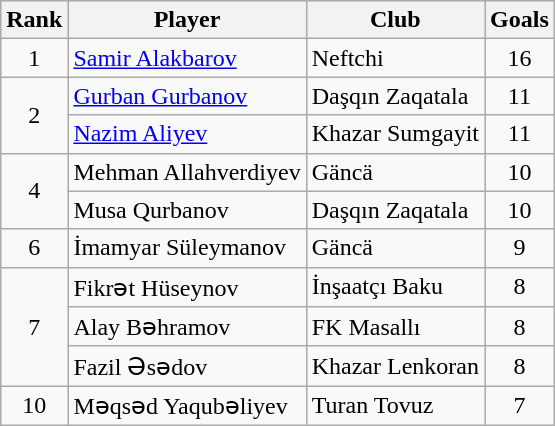<table class="wikitable" style="text-align:center">
<tr>
<th>Rank</th>
<th>Player</th>
<th>Club</th>
<th>Goals</th>
</tr>
<tr>
<td>1</td>
<td align="left"> <a href='#'>Samir Alakbarov</a></td>
<td align="left">Neftchi</td>
<td>16</td>
</tr>
<tr>
<td rowspan="2">2</td>
<td align="left"> <a href='#'>Gurban Gurbanov</a></td>
<td align="left">Daşqın Zaqatala</td>
<td>11</td>
</tr>
<tr>
<td align="left"> <a href='#'>Nazim Aliyev</a></td>
<td align="left">Khazar Sumgayit</td>
<td>11</td>
</tr>
<tr>
<td rowspan="2">4</td>
<td align="left"> Mehman Allahverdiyev</td>
<td align="left">Gäncä</td>
<td>10</td>
</tr>
<tr>
<td align="left"> Musa Qurbanov</td>
<td align="left">Daşqın Zaqatala</td>
<td>10</td>
</tr>
<tr>
<td>6</td>
<td align="left"> İmamyar Süleymanov</td>
<td align="left">Gäncä</td>
<td>9</td>
</tr>
<tr>
<td rowspan="3">7</td>
<td align="left"> Fikrət Hüseynov</td>
<td align="left">İnşaatçı Baku</td>
<td>8</td>
</tr>
<tr>
<td align="left"> Alay Bəhramov</td>
<td align="left">FK Masallı</td>
<td>8</td>
</tr>
<tr>
<td align="left"> Fazil Əsədov</td>
<td align="left">Khazar Lenkoran</td>
<td>8</td>
</tr>
<tr>
<td>10</td>
<td align="left"> Məqsəd Yaqubəliyev</td>
<td align="left">Turan Tovuz</td>
<td>7</td>
</tr>
</table>
